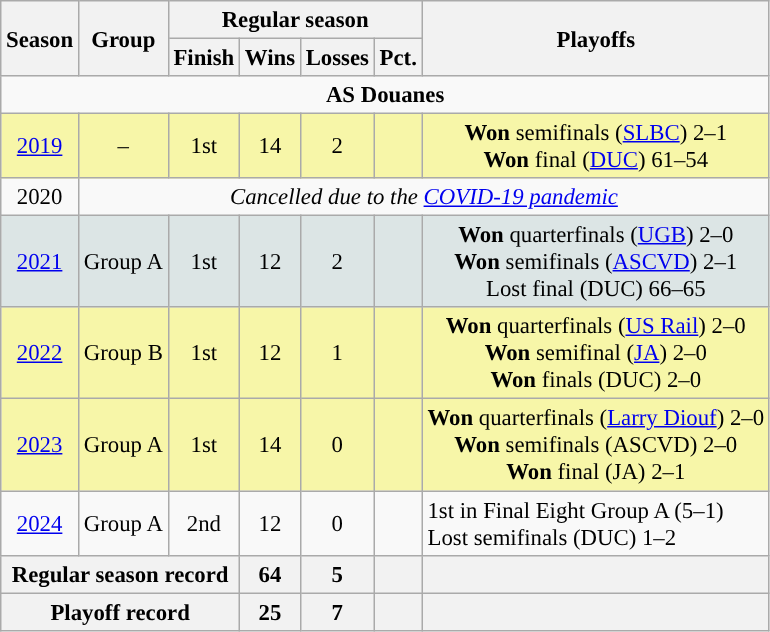<table class="wikitable" style="font-size:95%; text-align:center">
<tr>
<th rowspan="2">Season</th>
<th rowspan="2">Group</th>
<th colspan="4">Regular season</th>
<th rowspan="2">Playoffs</th>
</tr>
<tr>
<th>Finish</th>
<th>Wins</th>
<th>Losses</th>
<th>Pct.</th>
</tr>
<tr>
<td colspan="11" align="center"><strong>AS Douanes</strong></td>
</tr>
<tr bgcolor=#F7F6A8>
<td><a href='#'>2019</a></td>
<td>–</td>
<td>1st</td>
<td>14</td>
<td>2</td>
<td></td>
<td><strong>Won</strong> semifinals (<a href='#'>SLBC</a>) 2–1<br><strong>Won</strong> final (<a href='#'>DUC</a>) 61–54</td>
</tr>
<tr>
<td>2020</td>
<td colspan="6"><em>Cancelled due to the <a href='#'>COVID-19 pandemic</a></em></td>
</tr>
<tr bgcolor=#DCE5E5>
<td><a href='#'>2021</a></td>
<td>Group A</td>
<td>1st</td>
<td>12</td>
<td>2</td>
<td></td>
<td><strong>Won</strong> quarterfinals (<a href='#'>UGB</a>) 2–0<br><strong>Won</strong> semifinals (<a href='#'>ASCVD</a>) 2–1<br>Lost final (DUC) 66–65</td>
</tr>
<tr bgcolor=#F7F6A8>
<td><a href='#'>2022</a></td>
<td>Group B</td>
<td>1st</td>
<td>12</td>
<td>1</td>
<td></td>
<td><strong>Won</strong> quarterfinals (<a href='#'>US Rail</a>) 2–0<br><strong>Won</strong> semifinal (<a href='#'>JA</a>) 2–0<br><strong>Won</strong> finals (DUC) 2–0</td>
</tr>
<tr bgcolor=#F7F6A8>
<td><a href='#'>2023</a></td>
<td>Group A</td>
<td>1st</td>
<td>14</td>
<td>0</td>
<td></td>
<td><strong>Won</strong> quarterfinals (<a href='#'>Larry Diouf</a>) 2–0<br><strong>Won</strong> semifinals (ASCVD) 2–0<br><strong>Won</strong> final (JA) 2–1</td>
</tr>
<tr>
<td><a href='#'>2024</a></td>
<td>Group A</td>
<td>2nd</td>
<td>12</td>
<td>0</td>
<td></td>
<td align="left">1st in Final Eight Group A (5–1)<br>Lost semifinals (DUC) 1–2</td>
</tr>
<tr>
<th colspan="3">Regular season record</th>
<th>64</th>
<th>5</th>
<th></th>
<th></th>
</tr>
<tr>
<th colspan="3">Playoff record</th>
<th>25</th>
<th>7</th>
<th></th>
<th></th>
</tr>
</table>
